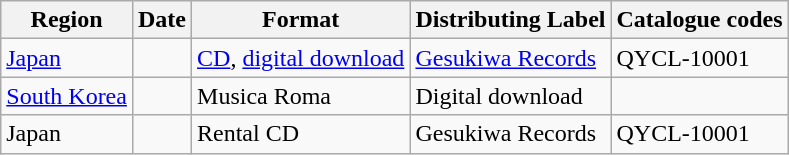<table class="wikitable">
<tr>
<th>Region</th>
<th>Date</th>
<th>Format</th>
<th>Distributing Label</th>
<th>Catalogue codes</th>
</tr>
<tr>
<td><a href='#'>Japan</a></td>
<td></td>
<td><a href='#'>CD</a>, <a href='#'>digital download</a></td>
<td><a href='#'>Gesukiwa Records</a></td>
<td>QYCL-10001</td>
</tr>
<tr>
<td><a href='#'>South Korea</a></td>
<td></td>
<td>Musica Roma</td>
<td>Digital download</td>
<td></td>
</tr>
<tr>
<td>Japan</td>
<td></td>
<td>Rental CD</td>
<td>Gesukiwa Records</td>
<td>QYCL-10001</td>
</tr>
</table>
